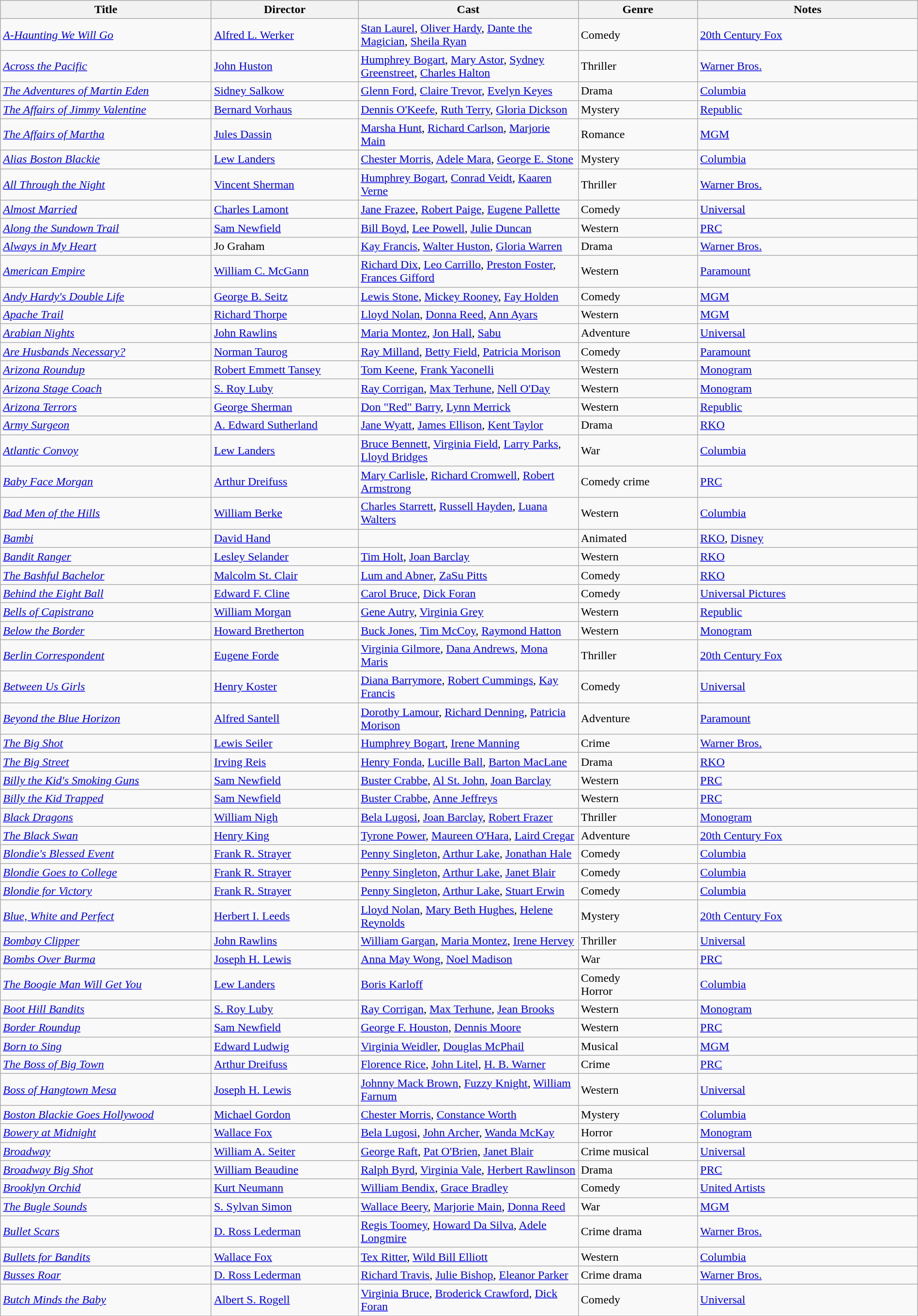<table class="wikitable" style="width:100%;">
<tr>
<th style="width:23%;">Title</th>
<th style="width:16%;">Director</th>
<th style="width:24%;">Cast</th>
<th style="width:13%;">Genre</th>
<th style="width:24%;">Notes</th>
</tr>
<tr>
<td><em><a href='#'>A-Haunting We Will Go</a></em></td>
<td><a href='#'>Alfred L. Werker</a></td>
<td><a href='#'>Stan Laurel</a>, <a href='#'>Oliver Hardy</a>, <a href='#'>Dante the Magician</a>, <a href='#'>Sheila Ryan</a></td>
<td>Comedy</td>
<td><a href='#'>20th Century Fox</a></td>
</tr>
<tr>
<td><em><a href='#'>Across the Pacific</a></em></td>
<td><a href='#'>John Huston</a></td>
<td><a href='#'>Humphrey Bogart</a>, <a href='#'>Mary Astor</a>, <a href='#'>Sydney Greenstreet</a>, <a href='#'>Charles Halton</a></td>
<td>Thriller</td>
<td><a href='#'>Warner Bros.</a></td>
</tr>
<tr>
<td><em><a href='#'>The Adventures of Martin Eden</a></em></td>
<td><a href='#'>Sidney Salkow</a></td>
<td><a href='#'>Glenn Ford</a>, <a href='#'>Claire Trevor</a>, <a href='#'>Evelyn Keyes</a></td>
<td>Drama</td>
<td><a href='#'>Columbia</a></td>
</tr>
<tr>
<td><em><a href='#'>The Affairs of Jimmy Valentine</a></em></td>
<td><a href='#'>Bernard Vorhaus</a></td>
<td><a href='#'>Dennis O'Keefe</a>, <a href='#'>Ruth Terry</a>, <a href='#'>Gloria Dickson</a></td>
<td>Mystery</td>
<td><a href='#'>Republic</a></td>
</tr>
<tr>
<td><em><a href='#'>The Affairs of Martha</a></em></td>
<td><a href='#'>Jules Dassin</a></td>
<td><a href='#'>Marsha Hunt</a>, <a href='#'>Richard Carlson</a>, <a href='#'>Marjorie Main</a></td>
<td>Romance</td>
<td><a href='#'>MGM</a></td>
</tr>
<tr>
<td><em><a href='#'>Alias Boston Blackie</a></em></td>
<td><a href='#'>Lew Landers</a></td>
<td><a href='#'>Chester Morris</a>, <a href='#'>Adele Mara</a>, <a href='#'>George E. Stone</a></td>
<td>Mystery</td>
<td><a href='#'>Columbia</a></td>
</tr>
<tr>
<td><em><a href='#'>All Through the Night</a></em></td>
<td><a href='#'>Vincent Sherman</a></td>
<td><a href='#'>Humphrey Bogart</a>, <a href='#'>Conrad Veidt</a>, <a href='#'>Kaaren Verne</a></td>
<td>Thriller</td>
<td><a href='#'>Warner Bros.</a></td>
</tr>
<tr>
<td><em><a href='#'>Almost Married</a></em></td>
<td><a href='#'>Charles Lamont</a></td>
<td><a href='#'>Jane Frazee</a>, <a href='#'>Robert Paige</a>, <a href='#'>Eugene Pallette</a></td>
<td>Comedy</td>
<td><a href='#'>Universal</a></td>
</tr>
<tr>
<td><em><a href='#'>Along the Sundown Trail</a></em></td>
<td><a href='#'>Sam Newfield</a></td>
<td><a href='#'>Bill Boyd</a>, <a href='#'>Lee Powell</a>, <a href='#'>Julie Duncan</a></td>
<td>Western</td>
<td><a href='#'>PRC</a></td>
</tr>
<tr>
<td><em><a href='#'>Always in My Heart</a></em></td>
<td>Jo Graham</td>
<td><a href='#'>Kay Francis</a>, <a href='#'>Walter Huston</a>, <a href='#'>Gloria Warren</a></td>
<td>Drama</td>
<td><a href='#'>Warner Bros.</a></td>
</tr>
<tr>
<td><em><a href='#'>American Empire</a></em></td>
<td><a href='#'>William C. McGann</a></td>
<td><a href='#'>Richard Dix</a>, <a href='#'>Leo Carrillo</a>, <a href='#'>Preston Foster</a>, <a href='#'>Frances Gifford</a></td>
<td>Western</td>
<td><a href='#'>Paramount</a></td>
</tr>
<tr>
<td><em><a href='#'>Andy Hardy's Double Life</a></em></td>
<td><a href='#'>George B. Seitz</a></td>
<td><a href='#'>Lewis Stone</a>, <a href='#'>Mickey Rooney</a>, <a href='#'>Fay Holden</a></td>
<td>Comedy</td>
<td><a href='#'>MGM</a></td>
</tr>
<tr>
<td><em><a href='#'>Apache Trail</a></em></td>
<td><a href='#'>Richard Thorpe</a></td>
<td><a href='#'>Lloyd Nolan</a>, <a href='#'>Donna Reed</a>, <a href='#'>Ann Ayars</a></td>
<td>Western</td>
<td><a href='#'>MGM</a></td>
</tr>
<tr>
<td><em><a href='#'>Arabian Nights</a></em></td>
<td><a href='#'>John Rawlins</a></td>
<td><a href='#'>Maria Montez</a>, <a href='#'>Jon Hall</a>, <a href='#'>Sabu</a></td>
<td>Adventure</td>
<td><a href='#'>Universal</a></td>
</tr>
<tr>
<td><em><a href='#'>Are Husbands Necessary?</a></em></td>
<td><a href='#'>Norman Taurog</a></td>
<td><a href='#'>Ray Milland</a>, <a href='#'>Betty Field</a>, <a href='#'>Patricia Morison</a></td>
<td>Comedy</td>
<td><a href='#'>Paramount</a></td>
</tr>
<tr>
<td><em><a href='#'>Arizona Roundup</a></em></td>
<td><a href='#'>Robert Emmett Tansey</a></td>
<td><a href='#'>Tom Keene</a>, <a href='#'>Frank Yaconelli</a></td>
<td>Western</td>
<td><a href='#'>Monogram</a></td>
</tr>
<tr>
<td><em><a href='#'>Arizona Stage Coach</a></em></td>
<td><a href='#'>S. Roy Luby</a></td>
<td><a href='#'>Ray Corrigan</a>, <a href='#'>Max Terhune</a>, <a href='#'>Nell O'Day</a></td>
<td>Western</td>
<td><a href='#'>Monogram</a></td>
</tr>
<tr>
<td><em><a href='#'>Arizona Terrors</a></em></td>
<td><a href='#'>George Sherman</a></td>
<td><a href='#'>Don "Red" Barry</a>, <a href='#'>Lynn Merrick</a></td>
<td>Western</td>
<td><a href='#'>Republic</a></td>
</tr>
<tr>
<td><em><a href='#'>Army Surgeon</a></em></td>
<td><a href='#'>A. Edward Sutherland</a></td>
<td><a href='#'>Jane Wyatt</a>, <a href='#'>James Ellison</a>, <a href='#'>Kent Taylor</a></td>
<td>Drama</td>
<td><a href='#'>RKO</a></td>
</tr>
<tr>
<td><em><a href='#'>Atlantic Convoy</a></em></td>
<td><a href='#'>Lew Landers</a></td>
<td><a href='#'>Bruce Bennett</a>, <a href='#'>Virginia Field</a>, <a href='#'>Larry Parks</a>, <a href='#'>Lloyd Bridges</a></td>
<td>War</td>
<td><a href='#'>Columbia</a></td>
</tr>
<tr>
<td><em><a href='#'>Baby Face Morgan</a></em></td>
<td><a href='#'>Arthur Dreifuss</a></td>
<td><a href='#'>Mary Carlisle</a>, <a href='#'>Richard Cromwell</a>, <a href='#'>Robert Armstrong</a></td>
<td>Comedy crime</td>
<td><a href='#'>PRC</a></td>
</tr>
<tr>
<td><em><a href='#'>Bad Men of the Hills</a></em></td>
<td><a href='#'>William Berke</a></td>
<td><a href='#'>Charles Starrett</a>, <a href='#'>Russell Hayden</a>, <a href='#'>Luana Walters</a></td>
<td>Western</td>
<td><a href='#'>Columbia</a></td>
</tr>
<tr>
<td><em><a href='#'>Bambi</a></em></td>
<td><a href='#'>David Hand</a></td>
<td></td>
<td>Animated</td>
<td><a href='#'>RKO</a>, <a href='#'>Disney</a></td>
</tr>
<tr>
<td><em><a href='#'>Bandit Ranger</a></em></td>
<td><a href='#'>Lesley Selander</a></td>
<td><a href='#'>Tim Holt</a>, <a href='#'>Joan Barclay</a></td>
<td>Western</td>
<td><a href='#'>RKO</a></td>
</tr>
<tr>
<td><em><a href='#'>The Bashful Bachelor</a></em></td>
<td><a href='#'>Malcolm St. Clair</a></td>
<td><a href='#'>Lum and Abner</a>, <a href='#'>ZaSu Pitts</a></td>
<td>Comedy</td>
<td><a href='#'>RKO</a></td>
</tr>
<tr>
<td><em><a href='#'>Behind the Eight Ball</a></em></td>
<td><a href='#'>Edward F. Cline</a></td>
<td><a href='#'>Carol Bruce</a>, <a href='#'>Dick Foran</a></td>
<td>Comedy</td>
<td><a href='#'>Universal Pictures</a></td>
</tr>
<tr>
<td><em><a href='#'>Bells of Capistrano</a></em></td>
<td><a href='#'>William Morgan</a></td>
<td><a href='#'>Gene Autry</a>, <a href='#'>Virginia Grey</a></td>
<td>Western</td>
<td><a href='#'>Republic</a></td>
</tr>
<tr>
<td><em><a href='#'>Below the Border</a></em></td>
<td><a href='#'>Howard Bretherton</a></td>
<td><a href='#'>Buck Jones</a>, <a href='#'>Tim McCoy</a>, <a href='#'>Raymond Hatton</a></td>
<td>Western</td>
<td><a href='#'>Monogram</a></td>
</tr>
<tr>
<td><em><a href='#'>Berlin Correspondent</a></em></td>
<td><a href='#'>Eugene Forde</a></td>
<td><a href='#'>Virginia Gilmore</a>, <a href='#'>Dana Andrews</a>, <a href='#'>Mona Maris</a></td>
<td>Thriller</td>
<td><a href='#'>20th Century Fox</a></td>
</tr>
<tr>
<td><em><a href='#'>Between Us Girls</a></em></td>
<td><a href='#'>Henry Koster</a></td>
<td><a href='#'>Diana Barrymore</a>, <a href='#'>Robert Cummings</a>, <a href='#'>Kay Francis</a></td>
<td>Comedy</td>
<td><a href='#'>Universal</a></td>
</tr>
<tr>
<td><em><a href='#'>Beyond the Blue Horizon</a></em></td>
<td><a href='#'>Alfred Santell</a></td>
<td><a href='#'>Dorothy Lamour</a>, <a href='#'>Richard Denning</a>, <a href='#'>Patricia Morison</a></td>
<td>Adventure</td>
<td><a href='#'>Paramount</a></td>
</tr>
<tr>
<td><em><a href='#'>The Big Shot</a></em></td>
<td><a href='#'>Lewis Seiler</a></td>
<td><a href='#'>Humphrey Bogart</a>, <a href='#'>Irene Manning</a></td>
<td>Crime</td>
<td><a href='#'>Warner Bros.</a></td>
</tr>
<tr>
<td><em><a href='#'>The Big Street</a></em></td>
<td><a href='#'>Irving Reis</a></td>
<td><a href='#'>Henry Fonda</a>, <a href='#'>Lucille Ball</a>, <a href='#'>Barton MacLane</a></td>
<td>Drama</td>
<td><a href='#'>RKO</a></td>
</tr>
<tr>
<td><em><a href='#'>Billy the Kid's Smoking Guns</a></em></td>
<td><a href='#'>Sam Newfield</a></td>
<td><a href='#'>Buster Crabbe</a>, <a href='#'>Al St. John</a>, <a href='#'>Joan Barclay</a></td>
<td>Western</td>
<td><a href='#'>PRC</a></td>
</tr>
<tr>
<td><em><a href='#'>Billy the Kid Trapped</a></em></td>
<td><a href='#'>Sam Newfield</a></td>
<td><a href='#'>Buster Crabbe</a>, <a href='#'>Anne Jeffreys</a></td>
<td>Western</td>
<td><a href='#'>PRC</a></td>
</tr>
<tr>
<td><em><a href='#'>Black Dragons</a></em></td>
<td><a href='#'>William Nigh</a></td>
<td><a href='#'>Bela Lugosi</a>, <a href='#'>Joan Barclay</a>, <a href='#'>Robert Frazer</a></td>
<td>Thriller</td>
<td><a href='#'>Monogram</a></td>
</tr>
<tr>
<td><em><a href='#'>The Black Swan</a></em></td>
<td><a href='#'>Henry King</a></td>
<td><a href='#'>Tyrone Power</a>, <a href='#'>Maureen O'Hara</a>, <a href='#'>Laird Cregar</a></td>
<td>Adventure</td>
<td><a href='#'>20th Century Fox</a></td>
</tr>
<tr>
<td><em><a href='#'>Blondie's Blessed Event</a></em></td>
<td><a href='#'>Frank R. Strayer</a></td>
<td><a href='#'>Penny Singleton</a>, <a href='#'>Arthur Lake</a>, <a href='#'>Jonathan Hale</a></td>
<td>Comedy</td>
<td><a href='#'>Columbia</a></td>
</tr>
<tr>
<td><em><a href='#'>Blondie Goes to College</a></em></td>
<td><a href='#'>Frank R. Strayer</a></td>
<td><a href='#'>Penny Singleton</a>, <a href='#'>Arthur Lake</a>, <a href='#'>Janet Blair</a></td>
<td>Comedy</td>
<td><a href='#'>Columbia</a></td>
</tr>
<tr>
<td><em><a href='#'>Blondie for Victory</a></em></td>
<td><a href='#'>Frank R. Strayer</a></td>
<td><a href='#'>Penny Singleton</a>, <a href='#'>Arthur Lake</a>, <a href='#'>Stuart Erwin</a></td>
<td>Comedy</td>
<td><a href='#'>Columbia</a></td>
</tr>
<tr>
<td><em><a href='#'>Blue, White and Perfect</a></em></td>
<td><a href='#'>Herbert I. Leeds</a></td>
<td><a href='#'>Lloyd Nolan</a>, <a href='#'>Mary Beth Hughes</a>, <a href='#'>Helene Reynolds</a></td>
<td>Mystery</td>
<td><a href='#'>20th Century Fox</a></td>
</tr>
<tr>
<td><em><a href='#'>Bombay Clipper</a></em></td>
<td><a href='#'>John Rawlins</a></td>
<td><a href='#'>William Gargan</a>, <a href='#'>Maria Montez</a>, <a href='#'>Irene Hervey</a></td>
<td>Thriller</td>
<td><a href='#'>Universal</a></td>
</tr>
<tr>
<td><em><a href='#'>Bombs Over Burma</a></em></td>
<td><a href='#'>Joseph H. Lewis</a></td>
<td><a href='#'>Anna May Wong</a>, <a href='#'>Noel Madison</a></td>
<td>War</td>
<td><a href='#'>PRC</a></td>
</tr>
<tr>
<td><em><a href='#'>The Boogie Man Will Get You</a></em></td>
<td><a href='#'>Lew Landers</a></td>
<td><a href='#'>Boris Karloff</a></td>
<td>Comedy<br>Horror</td>
<td><a href='#'>Columbia</a></td>
</tr>
<tr>
<td><em><a href='#'>Boot Hill Bandits</a></em></td>
<td><a href='#'>S. Roy Luby</a></td>
<td><a href='#'>Ray Corrigan</a>, <a href='#'>Max Terhune</a>, <a href='#'>Jean Brooks</a></td>
<td>Western</td>
<td><a href='#'>Monogram</a></td>
</tr>
<tr>
<td><em><a href='#'>Border Roundup</a></em></td>
<td><a href='#'>Sam Newfield</a></td>
<td><a href='#'>George F. Houston</a>, <a href='#'>Dennis Moore</a></td>
<td>Western</td>
<td><a href='#'>PRC</a></td>
</tr>
<tr>
<td><em><a href='#'>Born to Sing</a></em></td>
<td><a href='#'>Edward Ludwig</a></td>
<td><a href='#'>Virginia Weidler</a>, <a href='#'>Douglas McPhail</a></td>
<td>Musical</td>
<td><a href='#'>MGM</a></td>
</tr>
<tr>
<td><em><a href='#'>The Boss of Big Town</a></em></td>
<td><a href='#'>Arthur Dreifuss</a></td>
<td><a href='#'>Florence Rice</a>, <a href='#'>John Litel</a>, <a href='#'>H. B. Warner</a></td>
<td>Crime</td>
<td><a href='#'>PRC</a></td>
</tr>
<tr>
<td><em><a href='#'>Boss of Hangtown Mesa</a></em></td>
<td><a href='#'>Joseph H. Lewis</a></td>
<td><a href='#'>Johnny Mack Brown</a>, <a href='#'>Fuzzy Knight</a>, <a href='#'>William Farnum</a></td>
<td>Western</td>
<td><a href='#'>Universal</a></td>
</tr>
<tr>
<td><em><a href='#'>Boston Blackie Goes Hollywood</a></em></td>
<td><a href='#'>Michael Gordon</a></td>
<td><a href='#'>Chester Morris</a>, <a href='#'>Constance Worth</a></td>
<td>Mystery</td>
<td><a href='#'>Columbia</a></td>
</tr>
<tr>
<td><em><a href='#'>Bowery at Midnight</a></em></td>
<td><a href='#'>Wallace Fox</a></td>
<td><a href='#'>Bela Lugosi</a>, <a href='#'>John Archer</a>, <a href='#'>Wanda McKay</a></td>
<td>Horror</td>
<td><a href='#'>Monogram</a></td>
</tr>
<tr>
<td><em><a href='#'>Broadway</a></em></td>
<td><a href='#'>William A. Seiter</a></td>
<td><a href='#'>George Raft</a>, <a href='#'>Pat O'Brien</a>, <a href='#'>Janet Blair</a></td>
<td>Crime musical</td>
<td><a href='#'>Universal</a></td>
</tr>
<tr>
<td><em><a href='#'>Broadway Big Shot</a></em></td>
<td><a href='#'>William Beaudine</a></td>
<td><a href='#'>Ralph Byrd</a>, <a href='#'>Virginia Vale</a>, <a href='#'>Herbert Rawlinson</a></td>
<td>Drama</td>
<td><a href='#'>PRC</a></td>
</tr>
<tr>
<td><em><a href='#'>Brooklyn Orchid</a></em></td>
<td><a href='#'>Kurt Neumann</a></td>
<td><a href='#'>William Bendix</a>, <a href='#'>Grace Bradley</a></td>
<td>Comedy</td>
<td><a href='#'>United Artists</a></td>
</tr>
<tr>
<td><em><a href='#'>The Bugle Sounds</a></em></td>
<td><a href='#'>S. Sylvan Simon</a></td>
<td><a href='#'>Wallace Beery</a>, <a href='#'>Marjorie Main</a>, <a href='#'>Donna Reed</a></td>
<td>War</td>
<td><a href='#'>MGM</a></td>
</tr>
<tr>
<td><em><a href='#'>Bullet Scars</a></em></td>
<td><a href='#'>D. Ross Lederman</a></td>
<td><a href='#'>Regis Toomey</a>, <a href='#'>Howard Da Silva</a>, <a href='#'>Adele Longmire</a></td>
<td>Crime drama</td>
<td><a href='#'>Warner Bros.</a></td>
</tr>
<tr>
<td><em><a href='#'>Bullets for Bandits</a></em></td>
<td><a href='#'>Wallace Fox</a></td>
<td><a href='#'>Tex Ritter</a>, <a href='#'>Wild Bill Elliott</a></td>
<td>Western</td>
<td><a href='#'>Columbia</a></td>
</tr>
<tr>
<td><em><a href='#'>Busses Roar</a></em></td>
<td><a href='#'>D. Ross Lederman</a></td>
<td><a href='#'>Richard Travis</a>, <a href='#'>Julie Bishop</a>, <a href='#'>Eleanor Parker</a></td>
<td>Crime drama</td>
<td><a href='#'>Warner Bros.</a></td>
</tr>
<tr>
<td><em><a href='#'>Butch Minds the Baby</a></em></td>
<td><a href='#'>Albert S. Rogell</a></td>
<td><a href='#'>Virginia Bruce</a>, <a href='#'>Broderick Crawford</a>, <a href='#'>Dick Foran</a></td>
<td>Comedy</td>
<td><a href='#'>Universal</a></td>
</tr>
<tr>
</tr>
</table>
